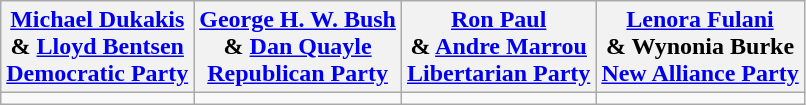<table class="wikitable" style="text-align:center;">
<tr>
<th><a href='#'>Michael Dukakis</a><br> & <a href='#'>Lloyd Bentsen</a><br><a href='#'>Democratic Party</a></th>
<th><a href='#'>George H. W. Bush</a><br> & <a href='#'>Dan Quayle</a><br><a href='#'>Republican Party</a></th>
<th><a href='#'>Ron Paul</a><br> & <a href='#'>Andre Marrou</a><br><a href='#'>Libertarian Party</a></th>
<th><a href='#'>Lenora Fulani</a><br> & Wynonia Burke<br><a href='#'>New Alliance Party</a></th>
</tr>
<tr>
<td></td>
<td></td>
<td></td>
<td></td>
</tr>
</table>
